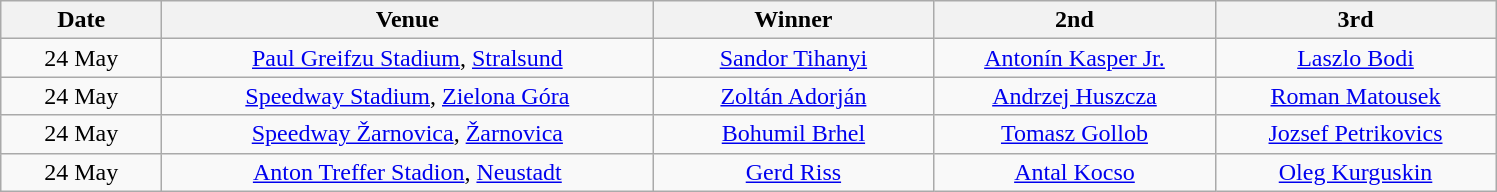<table class="wikitable" style="text-align:center">
<tr>
<th width=100>Date</th>
<th width=320>Venue</th>
<th width=180>Winner</th>
<th width=180>2nd</th>
<th width=180>3rd</th>
</tr>
<tr>
<td align=center>24 May</td>
<td> <a href='#'>Paul Greifzu Stadium</a>, <a href='#'>Stralsund</a></td>
<td> <a href='#'>Sandor Tihanyi</a></td>
<td> <a href='#'>Antonín Kasper Jr.</a></td>
<td> <a href='#'>Laszlo Bodi</a></td>
</tr>
<tr>
<td align=center>24 May</td>
<td> <a href='#'>Speedway Stadium</a>, <a href='#'>Zielona Góra</a></td>
<td> <a href='#'>Zoltán Adorján</a></td>
<td> <a href='#'>Andrzej Huszcza</a></td>
<td> <a href='#'>Roman Matousek</a></td>
</tr>
<tr>
<td align=center>24 May</td>
<td> <a href='#'>Speedway Žarnovica</a>, <a href='#'>Žarnovica</a></td>
<td> <a href='#'>Bohumil Brhel</a></td>
<td> <a href='#'>Tomasz Gollob</a></td>
<td> <a href='#'>Jozsef Petrikovics</a></td>
</tr>
<tr>
<td align=center>24 May</td>
<td> <a href='#'>Anton Treffer Stadion</a>, <a href='#'>Neustadt</a></td>
<td> <a href='#'>Gerd Riss</a></td>
<td> <a href='#'>Antal Kocso</a></td>
<td> <a href='#'>Oleg Kurguskin</a></td>
</tr>
</table>
